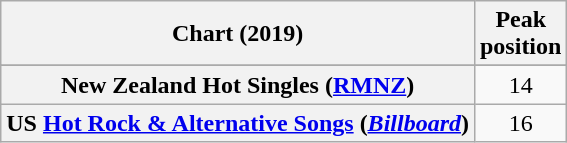<table class="wikitable sortable plainrowheaders" style="text-align:center">
<tr>
<th scope="col">Chart (2019)</th>
<th scope="col">Peak<br>position</th>
</tr>
<tr>
</tr>
<tr>
</tr>
<tr>
<th scope="row">New Zealand Hot Singles (<a href='#'>RMNZ</a>)</th>
<td>14</td>
</tr>
<tr>
<th scope="row">US <a href='#'>Hot Rock & Alternative Songs</a> (<em><a href='#'>Billboard</a></em>)</th>
<td>16</td>
</tr>
</table>
